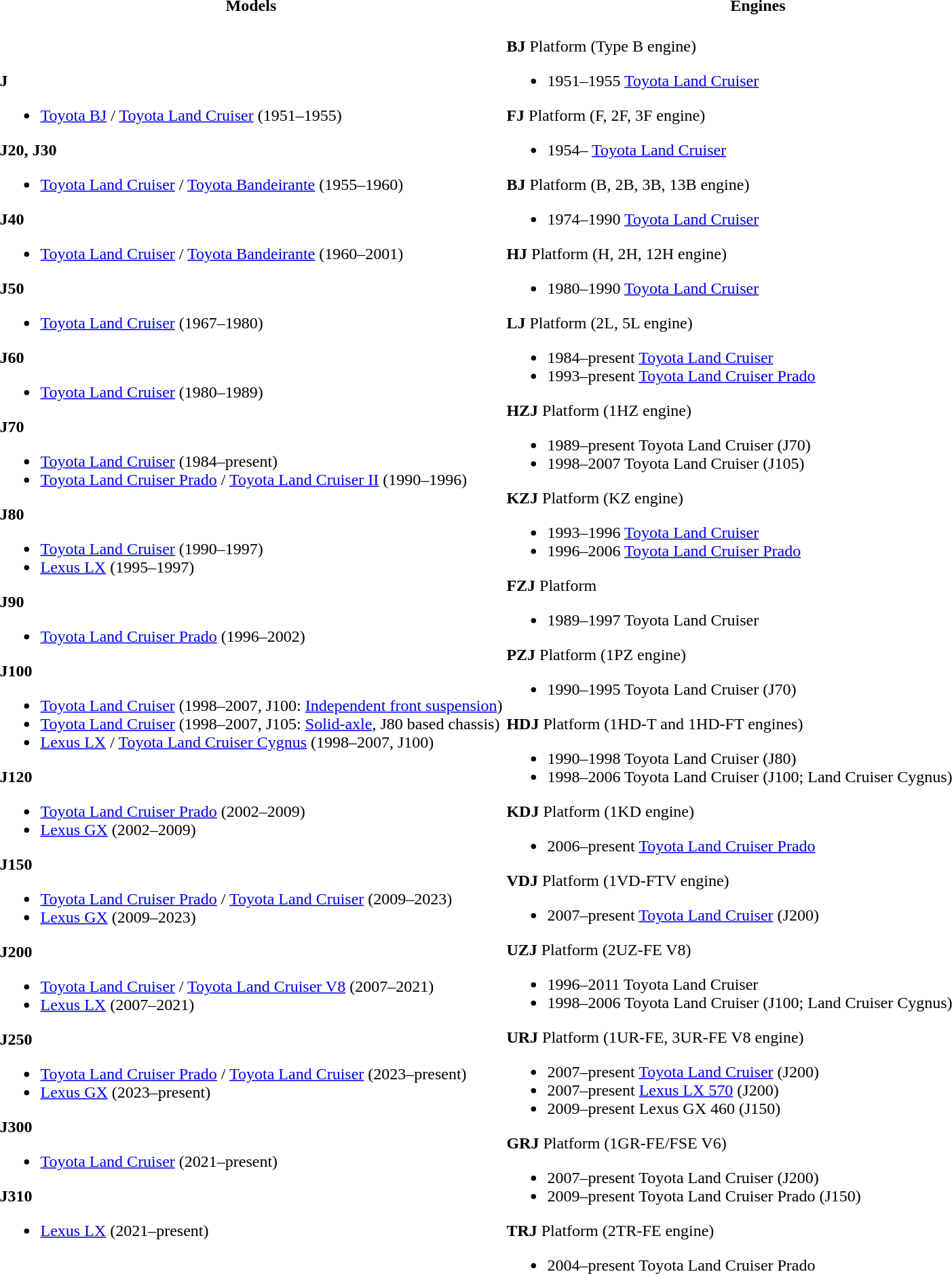<table>
<tr>
<th style="width:50%">Models</th>
<th>Engines</th>
</tr>
<tr>
<td style="width:50%"><br><strong>J</strong><ul><li><a href='#'>Toyota BJ</a> / <a href='#'>Toyota Land Cruiser</a> (1951–1955)</li></ul><strong>J20, J30</strong><ul><li><a href='#'>Toyota Land Cruiser</a> / <a href='#'>Toyota Bandeirante</a> (1955–1960)</li></ul><strong>J40</strong><ul><li><a href='#'>Toyota Land Cruiser</a> / <a href='#'>Toyota Bandeirante</a> (1960–2001)</li></ul><strong>J50</strong><ul><li><a href='#'>Toyota Land Cruiser</a> (1967–1980)</li></ul><strong>J60</strong><ul><li><a href='#'>Toyota Land Cruiser</a> (1980–1989)</li></ul><strong>J70</strong><ul><li><a href='#'>Toyota Land Cruiser</a> (1984–present)</li><li><a href='#'>Toyota Land Cruiser Prado</a> / <a href='#'>Toyota Land Cruiser II</a> (1990–1996)</li></ul><strong>J80</strong><ul><li><a href='#'>Toyota Land Cruiser</a> (1990–1997)</li><li><a href='#'>Lexus LX</a> (1995–1997)</li></ul><strong>J90</strong><ul><li><a href='#'>Toyota Land Cruiser Prado</a> (1996–2002)</li></ul><strong>J100</strong><ul><li><a href='#'>Toyota Land Cruiser</a> (1998–2007, J100: <a href='#'>Independent front suspension</a>)</li><li><a href='#'>Toyota Land Cruiser</a> (1998–2007, J105: <a href='#'>Solid-axle</a>, J80 based chassis)</li><li><a href='#'>Lexus LX</a> / <a href='#'>Toyota Land Cruiser Cygnus</a> (1998–2007, J100)</li></ul><strong>J120</strong><ul><li><a href='#'>Toyota Land Cruiser Prado</a> (2002–2009)</li><li><a href='#'>Lexus GX</a> (2002–2009)</li></ul><strong>J150</strong><ul><li><a href='#'>Toyota Land Cruiser Prado</a> / <a href='#'>Toyota Land Cruiser</a> (2009–2023)</li><li><a href='#'>Lexus GX</a> (2009–2023)</li></ul><strong>J200</strong><ul><li><a href='#'>Toyota Land Cruiser</a> / <a href='#'>Toyota Land Cruiser V8</a> (2007–2021)</li><li><a href='#'>Lexus LX</a> (2007–2021)</li></ul><strong>J250</strong><ul><li><a href='#'>Toyota Land Cruiser Prado</a> / <a href='#'>Toyota Land Cruiser</a> (2023–present)</li><li><a href='#'>Lexus GX</a> (2023–present)</li></ul><strong>J300</strong><ul><li><a href='#'>Toyota Land Cruiser</a> (2021–present)</li></ul><strong>J310</strong><ul><li><a href='#'>Lexus LX</a> (2021–present)</li></ul></td>
<td style="width:50%"><br><strong>BJ</strong> Platform (Type B engine)<ul><li>1951–1955 <a href='#'>Toyota Land Cruiser</a></li></ul><strong>FJ</strong> Platform (F, 2F, 3F engine)<ul><li>1954– <a href='#'>Toyota Land Cruiser</a></li></ul><strong>BJ</strong> Platform (B, 2B, 3B, 13B engine)<ul><li>1974–1990 <a href='#'>Toyota Land Cruiser</a></li></ul><strong>HJ</strong> Platform (H, 2H, 12H engine)<ul><li>1980–1990 <a href='#'>Toyota Land Cruiser</a></li></ul><strong>LJ</strong> Platform (2L, 5L engine)<ul><li>1984–present <a href='#'>Toyota Land Cruiser</a></li><li>1993–present <a href='#'>Toyota Land Cruiser Prado</a></li></ul><strong>HZJ</strong> Platform (1HZ engine)<ul><li>1989–present Toyota Land Cruiser (J70)</li><li>1998–2007 Toyota Land Cruiser (J105)</li></ul><strong>KZJ</strong> Platform (KZ engine)<ul><li>1993–1996 <a href='#'>Toyota Land Cruiser</a></li><li>1996–2006 <a href='#'>Toyota Land Cruiser Prado</a></li></ul><strong>FZJ</strong> Platform<ul><li>1989–1997 Toyota Land Cruiser</li></ul><strong>PZJ</strong> Platform (1PZ engine)<ul><li>1990–1995 Toyota Land Cruiser (J70)</li></ul><strong>HDJ</strong> Platform (1HD-T and 1HD-FT engines)<ul><li>1990–1998 Toyota Land Cruiser (J80)</li><li>1998–2006 Toyota Land Cruiser (J100; Land Cruiser Cygnus)</li></ul><strong>KDJ</strong> Platform (1KD engine)<ul><li>2006–present <a href='#'>Toyota Land Cruiser Prado</a></li></ul><strong>VDJ</strong> Platform (1VD-FTV engine)<ul><li>2007–present <a href='#'>Toyota Land Cruiser</a> (J200)</li></ul><strong>UZJ</strong> Platform (2UZ-FE V8)<ul><li>1996–2011 Toyota Land Cruiser</li><li>1998–2006 Toyota Land Cruiser (J100; Land Cruiser Cygnus)</li></ul><strong>URJ</strong> Platform (1UR-FE, 3UR-FE V8 engine)<ul><li>2007–present <a href='#'>Toyota Land Cruiser</a> (J200)</li><li>2007–present <a href='#'>Lexus LX 570</a> (J200)</li><li>2009–present Lexus GX 460 (J150)</li></ul><strong>GRJ</strong> Platform (1GR-FE/FSE V6)<ul><li>2007–present Toyota Land Cruiser (J200)</li><li>2009–present Toyota Land Cruiser Prado (J150)</li></ul><strong>TRJ</strong> Platform (2TR-FE engine)<ul><li>2004–present Toyota Land Cruiser Prado</li></ul></td>
</tr>
</table>
